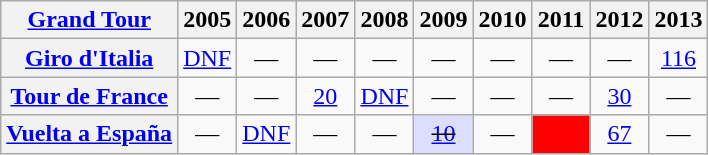<table class="wikitable plainrowheaders">
<tr>
<th scope="col"><a href='#'>Grand Tour</a></th>
<th scope="col">2005</th>
<th scope="col">2006</th>
<th scope="col">2007</th>
<th scope="col">2008</th>
<th scope="col">2009</th>
<th scope="col">2010</th>
<th scope="col">2011</th>
<th scope="col">2012</th>
<th scope="col">2013</th>
</tr>
<tr style="text-align:center;">
<th scope="row"> <a href='#'>Giro d'Italia</a></th>
<td style="text-align:center;"><a href='#'>DNF</a></td>
<td>—</td>
<td>—</td>
<td>—</td>
<td>—</td>
<td>—</td>
<td>—</td>
<td>—</td>
<td style="text-align:center;"><a href='#'>116</a></td>
</tr>
<tr style="text-align:center;">
<th scope="row"> <a href='#'>Tour de France</a></th>
<td>—</td>
<td>—</td>
<td style="text-align:center;"><a href='#'>20</a></td>
<td style="text-align:center;"><a href='#'>DNF</a></td>
<td>—</td>
<td>—</td>
<td>—</td>
<td style="text-align:center;"><a href='#'>30</a></td>
<td>—</td>
</tr>
<tr style="text-align:center;">
<th scope="row"> <a href='#'>Vuelta a España</a></th>
<td>—</td>
<td style="text-align:center;"><a href='#'>DNF</a></td>
<td>—</td>
<td>—</td>
<td align="center" style="background:#ddddff;"><s><a href='#'>10</a></s></td>
<td>—</td>
<td align="center" style="background:red"></td>
<td style="text-align:center;"><a href='#'>67</a></td>
<td>—</td>
</tr>
</table>
